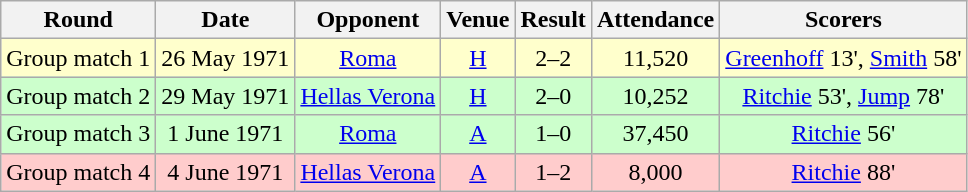<table class="wikitable" style="font-size:100%; text-align:center">
<tr>
<th>Round</th>
<th>Date</th>
<th>Opponent</th>
<th>Venue</th>
<th>Result</th>
<th>Attendance</th>
<th>Scorers</th>
</tr>
<tr style="background-color: #FFFFCC;">
<td>Group match 1</td>
<td>26 May 1971</td>
<td><a href='#'>Roma</a></td>
<td><a href='#'>H</a></td>
<td>2–2</td>
<td>11,520</td>
<td><a href='#'>Greenhoff</a> 13', <a href='#'>Smith</a> 58'</td>
</tr>
<tr style="background-color: #CCFFCC;">
<td>Group match 2</td>
<td>29 May 1971</td>
<td><a href='#'>Hellas Verona</a></td>
<td><a href='#'>H</a></td>
<td>2–0</td>
<td>10,252</td>
<td><a href='#'>Ritchie</a> 53', <a href='#'>Jump</a> 78'</td>
</tr>
<tr style="background-color: #CCFFCC;">
<td>Group match 3</td>
<td>1 June 1971</td>
<td><a href='#'>Roma</a></td>
<td><a href='#'>A</a></td>
<td>1–0</td>
<td>37,450</td>
<td><a href='#'>Ritchie</a> 56'</td>
</tr>
<tr style="background-color: #FFCCCC;">
<td>Group match 4</td>
<td>4 June 1971</td>
<td><a href='#'>Hellas Verona</a></td>
<td><a href='#'>A</a></td>
<td>1–2</td>
<td>8,000</td>
<td><a href='#'>Ritchie</a> 88'</td>
</tr>
</table>
